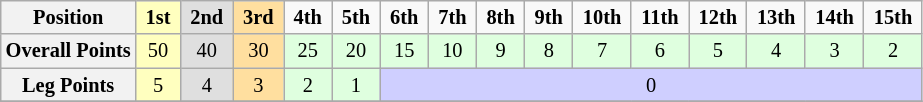<table class="wikitable" style="font-size:85%; text-align:center">
<tr>
<th>Position</th>
<td style="background:#ffffbf;"> <strong>1st</strong> </td>
<td style="background:#dfdfdf;"> <strong>2nd</strong> </td>
<td style="background:#ffdf9f;"> <strong>3rd</strong> </td>
<td> <strong>4th</strong> </td>
<td> <strong>5th</strong> </td>
<td> <strong>6th</strong> </td>
<td> <strong>7th</strong> </td>
<td> <strong>8th</strong> </td>
<td> <strong>9th</strong> </td>
<td> <strong>10th</strong> </td>
<td> <strong>11th</strong> </td>
<td> <strong>12th</strong> </td>
<td> <strong>13th</strong> </td>
<td> <strong>14th</strong> </td>
<td> <strong>15th</strong> </td>
</tr>
<tr>
<th>Overall Points</th>
<td style="background:#ffffbf;">50</td>
<td style="background:#dfdfdf;">40</td>
<td style="background:#ffdf9f;">30</td>
<td style="background:#dfffdf;">25</td>
<td style="background:#dfffdf;">20</td>
<td style="background:#dfffdf;">15</td>
<td style="background:#dfffdf;">10</td>
<td style="background:#dfffdf;">9</td>
<td style="background:#dfffdf;">8</td>
<td style="background:#dfffdf;">7</td>
<td style="background:#dfffdf;">6</td>
<td style="background:#dfffdf;">5</td>
<td style="background:#dfffdf;">4</td>
<td style="background:#dfffdf;">3</td>
<td style="background:#dfffdf;">2</td>
</tr>
<tr>
<th>Leg Points</th>
<td style="background:#ffffbf;">5</td>
<td style="background:#dfdfdf;">4</td>
<td style="background:#ffdf9f;">3</td>
<td style="background:#dfffdf;">2</td>
<td style="background:#dfffdf;">1</td>
<td style="background:#cfcfff;" colspan=10>0</td>
</tr>
<tr>
</tr>
</table>
